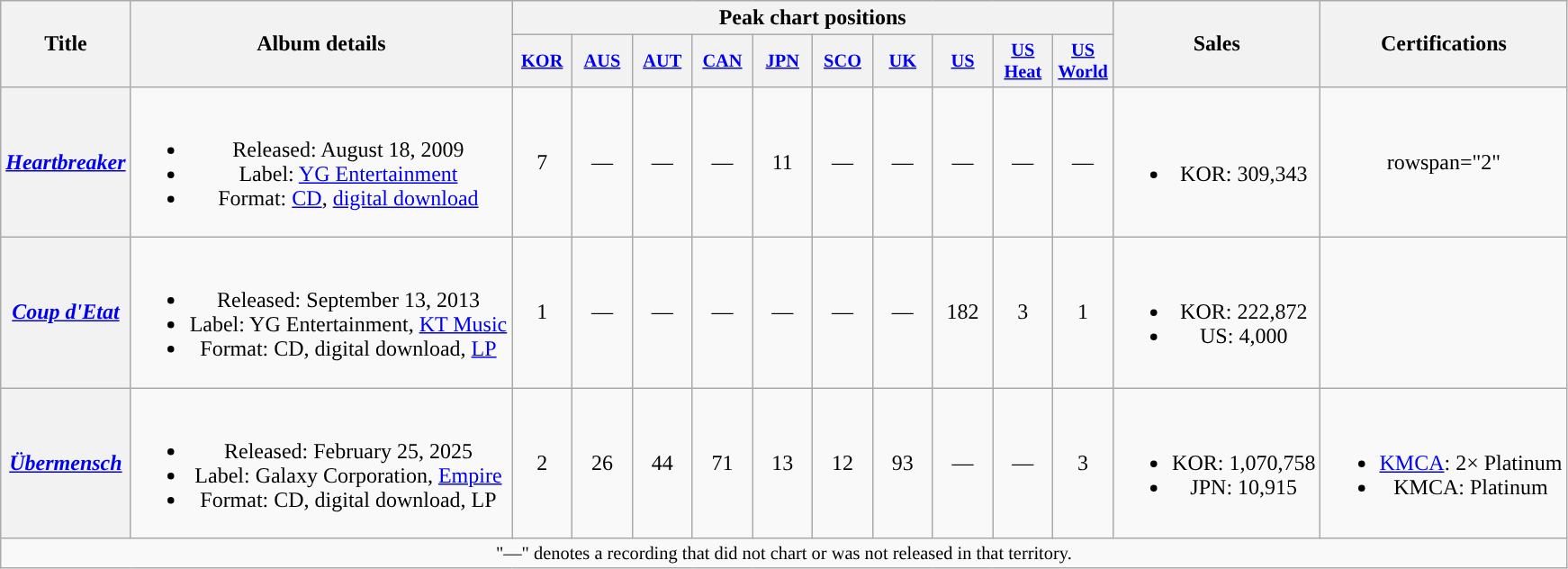<table class="wikitable plainrowheaders" style="text-align:center;">
<tr>
<th scope="col" rowspan="2">Title</th>
<th scope="col" rowspan="2">Album details</th>
<th scope="col" colspan="10">Peak chart positions</th>
<th scope="col" rowspan="2">Sales</th>
<th scope="col" rowspan="2">Certifications</th>
</tr>
<tr>
<th scope="col" style="width:2.8em;font-size:85%;"><a href='#'>KOR</a><br></th>
<th scope="col" style="width:2.8em;font-size:85%;"><a href='#'>AUS</a><br></th>
<th scope="col" style="width:2.8em;font-size:85%;"><a href='#'>AUT</a><br></th>
<th scope="col" style="width:2.8em;font-size:85%;"><a href='#'>CAN</a><br></th>
<th scope="col" style="width:2.8em;font-size:85%;"><a href='#'>JPN</a><br></th>
<th scope="col" style="width:2.8em;font-size:85%;"><a href='#'>SCO</a><br></th>
<th scope="col" style="width:2.8em;font-size:85%;"><a href='#'>UK</a><br></th>
<th scope="col" style="width:2.8em;font-size:85%;"><a href='#'>US</a><br></th>
<th scope="col" style="width:2.8em;font-size:85%;"><a href='#'>US<br>Heat</a><br></th>
<th scope="col" style="width:2.8em;font-size:85%;"><a href='#'>US<br>World</a><br></th>
</tr>
<tr>
<th scope="row"><em><a href='#'>Heartbreaker</a></em></th>
<td><br><ul><li>Released: August 18, 2009</li><li>Label: <a href='#'>YG Entertainment</a></li><li>Format: <a href='#'>CD</a>, <a href='#'>digital download</a></li></ul></td>
<td>7</td>
<td>—</td>
<td>—</td>
<td>—</td>
<td>11</td>
<td>—</td>
<td>—</td>
<td>—</td>
<td>—</td>
<td>—</td>
<td><br><ul><li>KOR: 309,343</li></ul></td>
<td>rowspan="2" </td>
</tr>
<tr>
<th scope="row"><em><a href='#'>Coup d'Etat</a></em></th>
<td><br><ul><li>Released: September 13, 2013</li><li>Label: YG Entertainment, <a href='#'>KT Music</a></li><li>Format: CD, digital download, <a href='#'>LP</a></li></ul></td>
<td>1</td>
<td>—</td>
<td>—</td>
<td>—</td>
<td>—</td>
<td>—</td>
<td>—</td>
<td>182</td>
<td>3</td>
<td>1</td>
<td><br><ul><li>KOR: 222,872</li><li>US: 4,000</li></ul></td>
</tr>
<tr>
<th scope="row"><em><a href='#'>Übermensch</a></em></th>
<td><br><ul><li>Released: February 25, 2025</li><li>Label: Galaxy Corporation, <a href='#'>Empire</a></li><li>Format: CD, digital download, LP</li></ul></td>
<td>2</td>
<td>26</td>
<td>44</td>
<td>71</td>
<td>13</td>
<td>12</td>
<td>93</td>
<td>—</td>
<td>—</td>
<td>3</td>
<td><br><ul><li>KOR: 1,070,758</li><li>JPN: 10,915</li></ul></td>
<td><br><ul><li><a href='#'>KMCA</a>: 2× Platinum</li><li>KMCA: Platinum </li></ul></td>
</tr>
<tr>
<td colspan="14" style="font-size:85%">"—" denotes a recording that did not chart or was not released in that territory.</td>
</tr>
</table>
